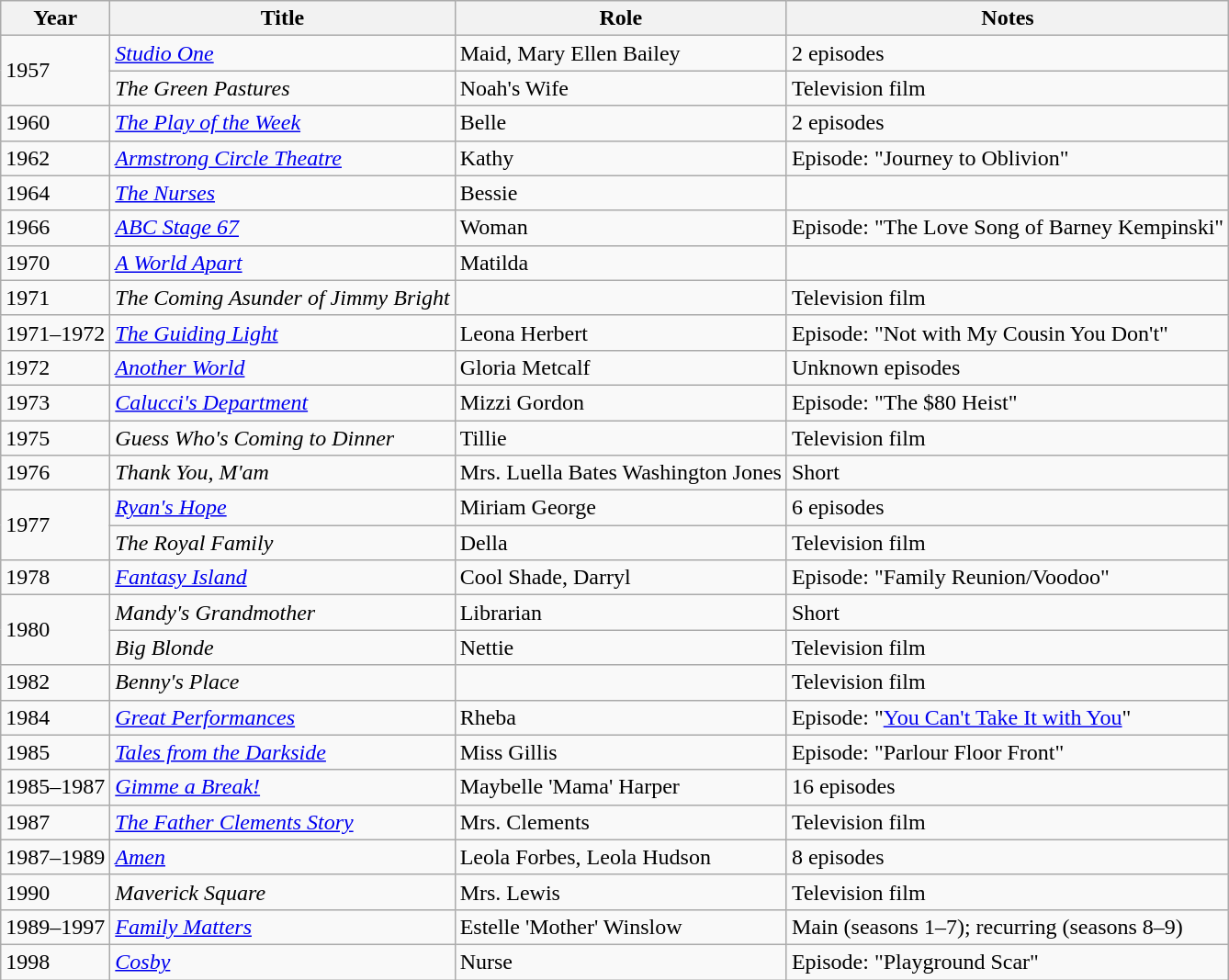<table class="wikitable sortable">
<tr>
<th>Year</th>
<th>Title</th>
<th>Role</th>
<th class="unsortable">Notes</th>
</tr>
<tr>
<td rowspan = "2">1957</td>
<td><em><a href='#'>Studio One</a></em></td>
<td>Maid, Mary Ellen Bailey</td>
<td>2 episodes</td>
</tr>
<tr>
<td><em>The Green Pastures</em></td>
<td>Noah's Wife</td>
<td>Television film</td>
</tr>
<tr>
<td>1960</td>
<td><em><a href='#'>The Play of the Week</a></em></td>
<td>Belle</td>
<td>2 episodes</td>
</tr>
<tr>
<td>1962</td>
<td><em><a href='#'>Armstrong Circle Theatre</a></em></td>
<td>Kathy</td>
<td>Episode: "Journey to Oblivion"</td>
</tr>
<tr>
<td>1964</td>
<td><em><a href='#'>The Nurses</a></em></td>
<td>Bessie</td>
<td></td>
</tr>
<tr>
<td>1966</td>
<td><em><a href='#'>ABC Stage 67</a></em></td>
<td>Woman</td>
<td>Episode: "The Love Song of Barney Kempinski"</td>
</tr>
<tr>
<td>1970</td>
<td><em><a href='#'>A World Apart</a></em></td>
<td>Matilda</td>
<td></td>
</tr>
<tr>
<td>1971</td>
<td><em>The Coming Asunder of Jimmy Bright</em></td>
<td></td>
<td>Television film</td>
</tr>
<tr>
<td>1971–1972</td>
<td><em><a href='#'>The Guiding Light</a></em></td>
<td>Leona Herbert</td>
<td>Episode: "Not with My Cousin You Don't"</td>
</tr>
<tr>
<td>1972</td>
<td><em><a href='#'>Another World</a></em></td>
<td>Gloria Metcalf</td>
<td>Unknown episodes</td>
</tr>
<tr>
<td>1973</td>
<td><em><a href='#'>Calucci's Department</a></em></td>
<td>Mizzi Gordon</td>
<td>Episode: "The $80 Heist"</td>
</tr>
<tr>
<td>1975</td>
<td><em>Guess Who's Coming to Dinner</em></td>
<td>Tillie</td>
<td>Television film</td>
</tr>
<tr>
<td>1976</td>
<td><em>Thank You, M'am</em></td>
<td>Mrs. Luella Bates Washington Jones</td>
<td>Short</td>
</tr>
<tr>
<td rowspan = "2">1977</td>
<td><em><a href='#'>Ryan's Hope</a></em></td>
<td>Miriam George</td>
<td>6 episodes</td>
</tr>
<tr>
<td><em>The Royal Family</em></td>
<td>Della</td>
<td>Television film</td>
</tr>
<tr>
<td>1978</td>
<td><em><a href='#'>Fantasy Island</a></em></td>
<td>Cool Shade, Darryl</td>
<td>Episode: "Family Reunion/Voodoo"</td>
</tr>
<tr>
<td rowspan = "2">1980</td>
<td><em>Mandy's Grandmother</em></td>
<td>Librarian</td>
<td>Short</td>
</tr>
<tr>
<td><em>Big Blonde</em></td>
<td>Nettie</td>
<td>Television film</td>
</tr>
<tr>
<td>1982</td>
<td><em>Benny's Place</em></td>
<td></td>
<td>Television film</td>
</tr>
<tr>
<td>1984</td>
<td><em><a href='#'>Great Performances</a></em></td>
<td>Rheba</td>
<td>Episode: "<a href='#'>You Can't Take It with You</a>"</td>
</tr>
<tr>
<td>1985</td>
<td><em><a href='#'>Tales from the Darkside</a></em></td>
<td>Miss Gillis</td>
<td>Episode: "Parlour Floor Front"</td>
</tr>
<tr>
<td>1985–1987</td>
<td><em><a href='#'>Gimme a Break!</a></em></td>
<td>Maybelle 'Mama' Harper</td>
<td>16 episodes</td>
</tr>
<tr>
<td>1987</td>
<td><em><a href='#'>The Father Clements Story</a></em></td>
<td>Mrs. Clements</td>
<td>Television film</td>
</tr>
<tr>
<td>1987–1989</td>
<td><em><a href='#'>Amen</a></em></td>
<td>Leola Forbes, Leola Hudson</td>
<td>8 episodes</td>
</tr>
<tr>
<td>1990</td>
<td><em>Maverick Square</em></td>
<td>Mrs. Lewis</td>
<td>Television film</td>
</tr>
<tr>
<td>1989–1997</td>
<td><em><a href='#'>Family Matters</a></em></td>
<td>Estelle 'Mother' Winslow</td>
<td>Main (seasons 1–7); recurring (seasons 8–9)</td>
</tr>
<tr>
<td>1998</td>
<td><em><a href='#'>Cosby</a></em></td>
<td>Nurse</td>
<td>Episode: "Playground Scar"</td>
</tr>
</table>
